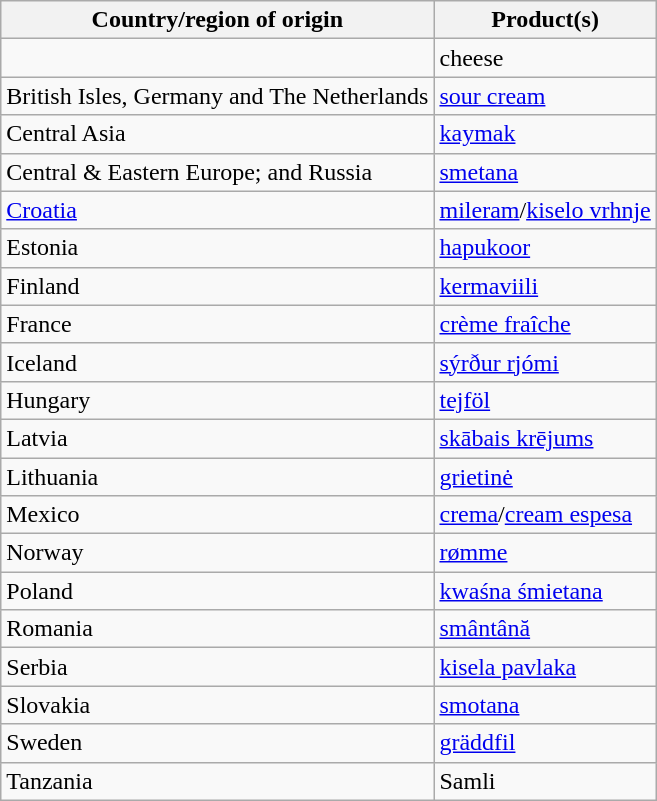<table class="wikitable sortable">
<tr>
<th>Country/region of origin</th>
<th>Product(s)</th>
</tr>
<tr>
<td></td>
<td>cheese</td>
</tr>
<tr>
<td>British Isles, Germany and The Netherlands</td>
<td><a href='#'>sour cream</a></td>
</tr>
<tr>
<td>Central Asia</td>
<td><a href='#'>kaymak</a></td>
</tr>
<tr>
<td>Central & Eastern Europe; and Russia</td>
<td><a href='#'>smetana</a></td>
</tr>
<tr>
<td><a href='#'>Croatia</a></td>
<td><a href='#'>mileram</a>/<a href='#'>kiselo vrhnje</a></td>
</tr>
<tr>
<td>Estonia</td>
<td><a href='#'>hapukoor</a></td>
</tr>
<tr>
<td>Finland</td>
<td><a href='#'>kermaviili</a></td>
</tr>
<tr>
<td>France</td>
<td><a href='#'>crème fraîche</a></td>
</tr>
<tr>
<td>Iceland</td>
<td><a href='#'>sýrður rjómi</a></td>
</tr>
<tr>
<td>Hungary</td>
<td><a href='#'>tejföl</a></td>
</tr>
<tr>
<td>Latvia</td>
<td><a href='#'>skābais krējums</a></td>
</tr>
<tr>
<td>Lithuania</td>
<td><a href='#'>grietinė</a></td>
</tr>
<tr>
<td>Mexico</td>
<td><a href='#'>crema</a>/<a href='#'>cream espesa</a></td>
</tr>
<tr>
<td>Norway</td>
<td><a href='#'>rømme</a></td>
</tr>
<tr>
<td>Poland</td>
<td><a href='#'>kwaśna śmietana</a></td>
</tr>
<tr>
<td>Romania</td>
<td><a href='#'>smântână</a></td>
</tr>
<tr>
<td>Serbia</td>
<td><a href='#'>kisela pavlaka</a></td>
</tr>
<tr>
<td>Slovakia</td>
<td><a href='#'>smotana</a></td>
</tr>
<tr>
<td>Sweden</td>
<td><a href='#'>gräddfil</a></td>
</tr>
<tr>
<td>Tanzania</td>
<td>Samli</td>
</tr>
</table>
